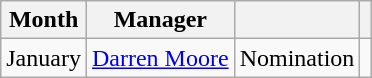<table class="wikitable" style="text-align:left">
<tr>
<th>Month</th>
<th>Manager</th>
<th></th>
<th></th>
</tr>
<tr>
<td>January</td>
<td> <a href='#'>Darren Moore</a></td>
<td>Nomination</td>
<td></td>
</tr>
</table>
